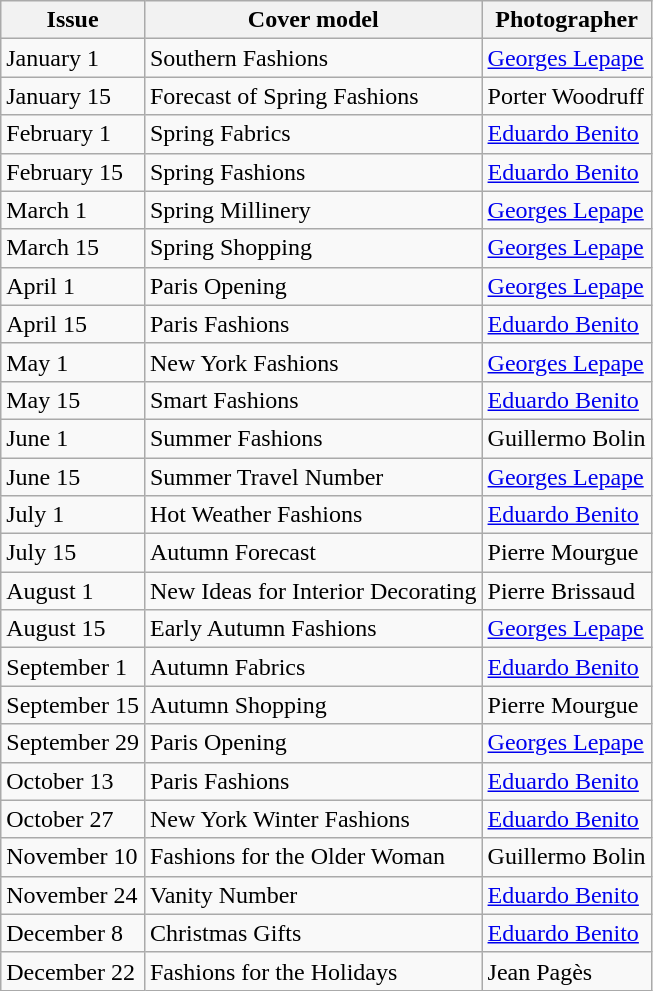<table class="sortable wikitable">
<tr>
<th>Issue</th>
<th>Cover model</th>
<th>Photographer</th>
</tr>
<tr>
<td>January 1</td>
<td>Southern Fashions</td>
<td><a href='#'>Georges Lepape</a></td>
</tr>
<tr>
<td>January 15</td>
<td>Forecast of Spring Fashions</td>
<td>Porter Woodruff</td>
</tr>
<tr>
<td>February 1</td>
<td>Spring Fabrics</td>
<td><a href='#'>Eduardo Benito</a></td>
</tr>
<tr>
<td>February 15</td>
<td>Spring Fashions</td>
<td><a href='#'>Eduardo Benito</a></td>
</tr>
<tr>
<td>March 1</td>
<td>Spring Millinery</td>
<td><a href='#'>Georges Lepape</a></td>
</tr>
<tr>
<td>March 15</td>
<td>Spring Shopping</td>
<td><a href='#'>Georges Lepape</a></td>
</tr>
<tr>
<td>April 1</td>
<td>Paris Opening</td>
<td><a href='#'>Georges Lepape</a></td>
</tr>
<tr>
<td>April 15</td>
<td>Paris Fashions</td>
<td><a href='#'>Eduardo Benito</a></td>
</tr>
<tr>
<td>May 1</td>
<td>New York Fashions</td>
<td><a href='#'>Georges Lepape</a></td>
</tr>
<tr>
<td>May 15</td>
<td>Smart Fashions</td>
<td><a href='#'>Eduardo Benito</a></td>
</tr>
<tr>
<td>June 1</td>
<td>Summer Fashions</td>
<td>Guillermo Bolin</td>
</tr>
<tr>
<td>June 15</td>
<td>Summer Travel Number</td>
<td><a href='#'>Georges Lepape</a></td>
</tr>
<tr>
<td>July 1</td>
<td>Hot Weather Fashions</td>
<td><a href='#'>Eduardo Benito</a></td>
</tr>
<tr>
<td>July 15</td>
<td>Autumn Forecast</td>
<td>Pierre Mourgue</td>
</tr>
<tr>
<td>August 1</td>
<td>New Ideas for Interior Decorating</td>
<td>Pierre Brissaud</td>
</tr>
<tr>
<td>August 15</td>
<td>Early Autumn Fashions</td>
<td><a href='#'>Georges Lepape</a></td>
</tr>
<tr>
<td>September 1</td>
<td>Autumn Fabrics</td>
<td><a href='#'>Eduardo Benito</a></td>
</tr>
<tr>
<td>September 15</td>
<td>Autumn Shopping</td>
<td>Pierre Mourgue</td>
</tr>
<tr>
<td>September 29</td>
<td>Paris Opening</td>
<td><a href='#'>Georges Lepape</a></td>
</tr>
<tr>
<td>October 13</td>
<td>Paris Fashions</td>
<td><a href='#'>Eduardo Benito</a></td>
</tr>
<tr>
<td>October 27</td>
<td>New York Winter Fashions</td>
<td><a href='#'>Eduardo Benito</a></td>
</tr>
<tr>
<td>November 10</td>
<td>Fashions for the Older Woman</td>
<td>Guillermo Bolin</td>
</tr>
<tr>
<td>November 24</td>
<td>Vanity Number</td>
<td><a href='#'>Eduardo Benito</a></td>
</tr>
<tr>
<td>December 8</td>
<td>Christmas Gifts</td>
<td><a href='#'>Eduardo Benito</a></td>
</tr>
<tr>
<td>December 22</td>
<td>Fashions for the Holidays</td>
<td>Jean Pagès</td>
</tr>
</table>
